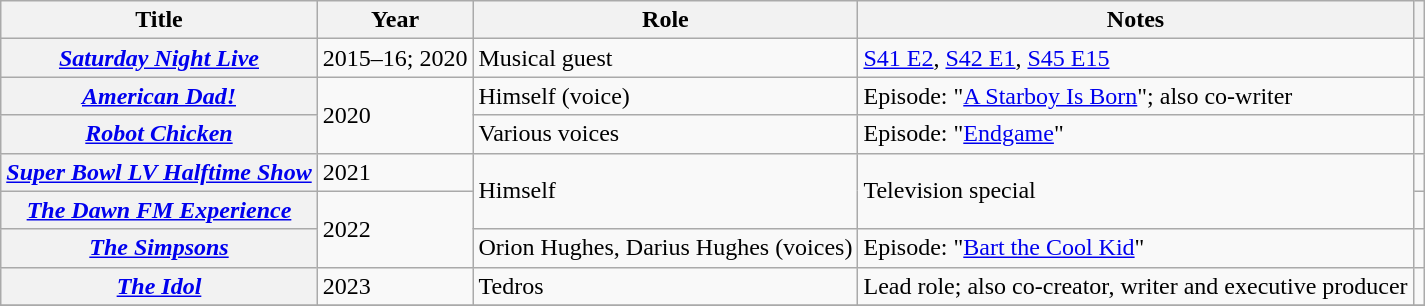<table class="wikitable sortable plainrowheaders">
<tr>
<th scope="col">Title</th>
<th scope="col">Year</th>
<th scope="col">Role</th>
<th scope="col" class="unsortable">Notes</th>
<th scope="col" class="unsortable"></th>
</tr>
<tr>
<th scope="row"><em><a href='#'>Saturday Night Live</a></em></th>
<td>2015–16; 2020</td>
<td>Musical guest</td>
<td><a href='#'>S41 E2</a>, <a href='#'>S42 E1</a>, <a href='#'>S45 E15</a></td>
</tr>
<tr>
<th scope="row"><em><a href='#'>American Dad!</a></em></th>
<td rowspan="2">2020</td>
<td>Himself (voice)</td>
<td>Episode: "<a href='#'>A Starboy Is Born</a>"; also co-writer</td>
<td></td>
</tr>
<tr>
<th scope="row"><em><a href='#'>Robot Chicken</a></em></th>
<td>Various voices</td>
<td>Episode: "<a href='#'>Endgame</a>"</td>
<td></td>
</tr>
<tr>
<th scope="row"><em><a href='#'>Super Bowl LV Halftime Show</a></em></th>
<td>2021</td>
<td rowspan="2">Himself</td>
<td rowspan="2">Television special</td>
<td></td>
</tr>
<tr>
<th scope="row"><em><a href='#'>The Dawn FM Experience</a></em></th>
<td rowspan="2">2022</td>
<td></td>
</tr>
<tr>
<th scope="row"><em><a href='#'>The Simpsons</a></em></th>
<td>Orion Hughes, Darius Hughes (voices)</td>
<td>Episode: "<a href='#'>Bart the Cool Kid</a>"</td>
<td></td>
</tr>
<tr>
<th scope="row"><em><a href='#'>The Idol</a></em></th>
<td>2023</td>
<td>Tedros</td>
<td>Lead role; also co-creator, writer and executive producer</td>
<td></td>
</tr>
<tr>
</tr>
</table>
